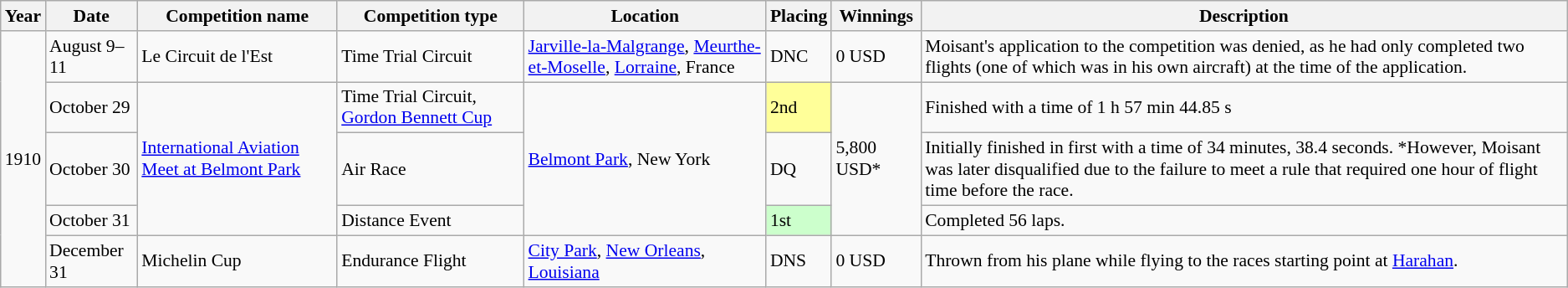<table class="wikitable" style="text-align:left; font-size:90%;">
<tr>
<th>Year</th>
<th>Date</th>
<th>Competition name</th>
<th>Competition type</th>
<th>Location</th>
<th>Placing</th>
<th>Winnings</th>
<th>Description</th>
</tr>
<tr>
<td rowspan=5>1910</td>
<td>August 9–11</td>
<td>Le Circuit de l'Est</td>
<td>Time Trial Circuit</td>
<td><a href='#'>Jarville-la-Malgrange</a>, <a href='#'>Meurthe-et-Moselle</a>, <a href='#'>Lorraine</a>, France</td>
<td>DNC</td>
<td>0 USD</td>
<td>Moisant's application to the competition was denied, as he had only completed two flights (one of which was in his own aircraft) at the time of the application.</td>
</tr>
<tr>
<td>October 29</td>
<td rowspan=3><a href='#'>International Aviation Meet at Belmont Park</a></td>
<td>Time Trial Circuit, <a href='#'>Gordon Bennett Cup</a></td>
<td rowspan=3><a href='#'>Belmont Park</a>, New York</td>
<td bgcolor="FFFF99">2nd</td>
<td rowspan=3>5,800 USD*</td>
<td>Finished with a time of 1 h 57 min 44.85 s</td>
</tr>
<tr>
<td>October 30</td>
<td>Air Race</td>
<td>DQ</td>
<td>Initially finished in first with a time of 34 minutes, 38.4 seconds.  *However, Moisant was later disqualified due to the failure to meet a rule that required one hour of flight time before the race.</td>
</tr>
<tr>
<td>October 31</td>
<td>Distance Event</td>
<td bgcolor="CCFFCC">1st</td>
<td>Completed 56 laps.</td>
</tr>
<tr>
<td>December 31</td>
<td>Michelin Cup</td>
<td>Endurance Flight</td>
<td><a href='#'>City Park</a>, <a href='#'>New Orleans</a>, <a href='#'>Louisiana</a></td>
<td>DNS</td>
<td>0 USD</td>
<td>Thrown from his plane while flying to the races starting point at <a href='#'>Harahan</a>.</td>
</tr>
</table>
